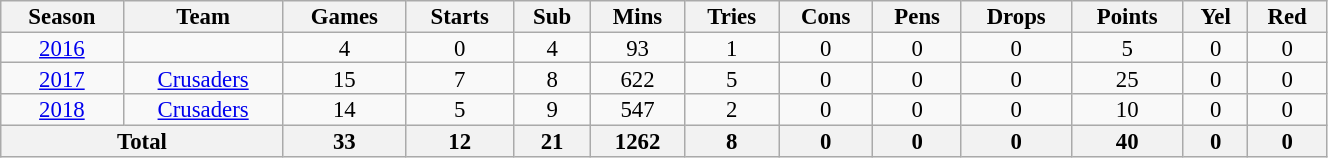<table class="wikitable" style="text-align:center; line-height:90%; font-size:95%; width:70%;">
<tr>
<th>Season</th>
<th>Team</th>
<th>Games</th>
<th>Starts</th>
<th>Sub</th>
<th>Mins</th>
<th>Tries</th>
<th>Cons</th>
<th>Pens</th>
<th>Drops</th>
<th>Points</th>
<th>Yel</th>
<th>Red</th>
</tr>
<tr>
<td><a href='#'>2016</a></td>
<td></td>
<td>4</td>
<td>0</td>
<td>4</td>
<td>93</td>
<td>1</td>
<td>0</td>
<td>0</td>
<td>0</td>
<td>5</td>
<td>0</td>
<td>0</td>
</tr>
<tr>
<td><a href='#'>2017</a></td>
<td><a href='#'>Crusaders</a></td>
<td>15</td>
<td>7</td>
<td>8</td>
<td>622</td>
<td>5</td>
<td>0</td>
<td>0</td>
<td>0</td>
<td>25</td>
<td>0</td>
<td>0</td>
</tr>
<tr>
<td><a href='#'>2018</a></td>
<td><a href='#'>Crusaders</a></td>
<td>14</td>
<td>5</td>
<td>9</td>
<td>547</td>
<td>2</td>
<td>0</td>
<td>0</td>
<td>0</td>
<td>10</td>
<td>0</td>
<td>0</td>
</tr>
<tr>
<th colspan="2">Total</th>
<th>33</th>
<th>12</th>
<th>21</th>
<th>1262</th>
<th>8</th>
<th>0</th>
<th>0</th>
<th>0</th>
<th>40</th>
<th>0</th>
<th>0</th>
</tr>
</table>
